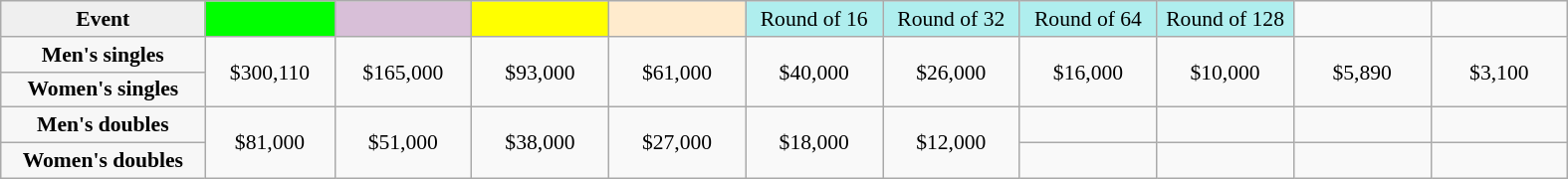<table class=wikitable style=font-size:90%;text-align:center>
<tr>
<td style="width:130px; background:#efefef;"><strong>Event</strong></td>
<td style="width:80px; background:lime;"></td>
<td style="width:85px; background:thistle;"></td>
<td style="width:85px; background:#ff0;"></td>
<td style="width:85px; background:#ffebcd;"></td>
<td style="width:85px; background:#afeeee;">Round of 16</td>
<td style="width:85px; background:#afeeee;">Round of 32</td>
<td style="width:85px; background:#afeeee;">Round of 64</td>
<td style="width:85px; background:#afeeee;">Round of 128</td>
<td width=85></td>
<td width=85></td>
</tr>
<tr>
<th style=background:#f7f7f7>Men's singles</th>
<td rowspan=2>$300,110</td>
<td rowspan=2>$165,000</td>
<td rowspan=2>$93,000</td>
<td rowspan=2>$61,000</td>
<td rowspan=2>$40,000</td>
<td rowspan=2>$26,000</td>
<td rowspan=2>$16,000</td>
<td rowspan=2>$10,000</td>
<td rowspan=2>$5,890</td>
<td rowspan=2>$3,100</td>
</tr>
<tr>
<th style=background:#f7f7f7>Women's singles</th>
</tr>
<tr>
<th style=background:#f7f7f7>Men's doubles</th>
<td rowspan=2>$81,000</td>
<td rowspan=2>$51,000</td>
<td rowspan=2>$38,000</td>
<td rowspan=2>$27,000</td>
<td rowspan=2>$18,000</td>
<td rowspan=2>$12,000</td>
<td></td>
<td></td>
<td></td>
<td></td>
</tr>
<tr>
<th style=background:#f7f7f7>Women's doubles</th>
<td></td>
<td></td>
<td></td>
<td></td>
</tr>
</table>
